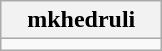<table class="wikitable" style="width:100">
<tr>
<th width="100">mkhedruli</th>
</tr>
<tr>
<td align="center"></td>
</tr>
</table>
